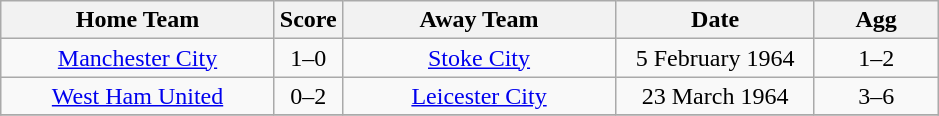<table class="wikitable" style="text-align:center;">
<tr>
<th width=175>Home Team</th>
<th width=20>Score</th>
<th width=175>Away Team</th>
<th width=125>Date</th>
<th width= 75>Agg</th>
</tr>
<tr>
<td><a href='#'>Manchester City</a></td>
<td>1–0</td>
<td><a href='#'>Stoke City</a></td>
<td>5 February 1964</td>
<td>1–2</td>
</tr>
<tr>
<td><a href='#'>West Ham United</a></td>
<td>0–2</td>
<td><a href='#'>Leicester City</a></td>
<td>23 March 1964</td>
<td>3–6</td>
</tr>
<tr>
</tr>
</table>
